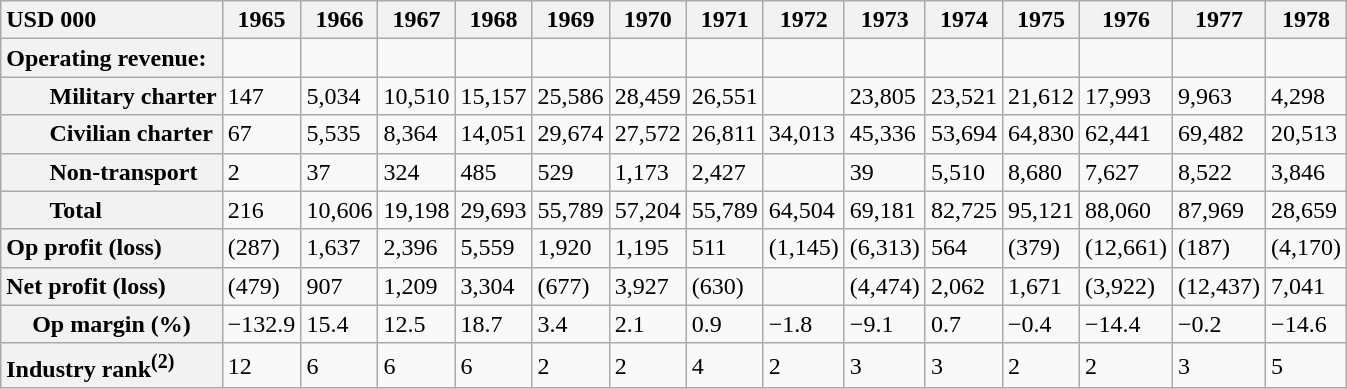<table class="wikitable plain-row-headers defaultright">
<tr>
<th style="text-align: left;">USD 000</th>
<th>1965</th>
<th>1966</th>
<th>1967</th>
<th>1968</th>
<th>1969</th>
<th>1970</th>
<th>1971</th>
<th>1972</th>
<th>1973</th>
<th>1974</th>
<th>1975</th>
<th>1976</th>
<th>1977</th>
<th>1978</th>
</tr>
<tr>
<th style="text-align: left;">Operating revenue:</th>
<td></td>
<td></td>
<td></td>
<td></td>
<td></td>
<td></td>
<td></td>
<td></td>
<td></td>
<td></td>
<td></td>
<td></td>
<td></td>
<td></td>
</tr>
<tr>
<th style="text-align: left; padding-left: 2em;">Military charter</th>
<td>147</td>
<td>5,034</td>
<td>10,510</td>
<td>15,157</td>
<td>25,586</td>
<td>28,459</td>
<td>26,551</td>
<td></td>
<td>23,805</td>
<td>23,521</td>
<td>21,612</td>
<td>17,993</td>
<td>9,963</td>
<td>4,298</td>
</tr>
<tr>
<th style="text-align: left; padding-left: 2em;">Civilian charter</th>
<td>67</td>
<td>5,535</td>
<td>8,364</td>
<td>14,051</td>
<td>29,674</td>
<td>27,572</td>
<td>26,811</td>
<td>34,013</td>
<td>45,336</td>
<td>53,694</td>
<td>64,830</td>
<td>62,441</td>
<td>69,482</td>
<td>20,513</td>
</tr>
<tr>
<th style="text-align: left; padding-left: 2em;">Non-transport</th>
<td>2</td>
<td>37</td>
<td>324</td>
<td>485</td>
<td>529</td>
<td>1,173</td>
<td>2,427</td>
<td></td>
<td>39</td>
<td>5,510</td>
<td>8,680</td>
<td>7,627</td>
<td>8,522</td>
<td>3,846</td>
</tr>
<tr>
<th style="text-align: left; padding-left: 2em;">Total</th>
<td>216</td>
<td>10,606</td>
<td>19,198</td>
<td>29,693</td>
<td>55,789</td>
<td>57,204</td>
<td>55,789</td>
<td>64,504</td>
<td>69,181</td>
<td>82,725</td>
<td>95,121</td>
<td>88,060</td>
<td>87,969</td>
<td>28,659</td>
</tr>
<tr>
<th style="text-align: left;">Op profit (loss)</th>
<td>(287)</td>
<td>1,637</td>
<td>2,396</td>
<td>5,559</td>
<td>1,920</td>
<td>1,195</td>
<td>511</td>
<td>(1,145)</td>
<td>(6,313)</td>
<td>564</td>
<td>(379)</td>
<td>(12,661)</td>
<td>(187)</td>
<td>(4,170)</td>
</tr>
<tr>
<th style="text-align: left;">Net profit (loss)</th>
<td>(479)</td>
<td>907</td>
<td>1,209</td>
<td>3,304</td>
<td>(677)</td>
<td>3,927</td>
<td>(630)</td>
<td></td>
<td>(4,474)</td>
<td>2,062</td>
<td>1,671</td>
<td>(3,922)</td>
<td>(12,437)</td>
<td>7,041</td>
</tr>
<tr>
<th style="text align: left;">Op margin (%)</th>
<td>−132.9</td>
<td>15.4</td>
<td>12.5</td>
<td>18.7</td>
<td>3.4</td>
<td>2.1</td>
<td>0.9</td>
<td>−1.8</td>
<td>−9.1</td>
<td>0.7</td>
<td>−0.4</td>
<td>−14.4</td>
<td>−0.2</td>
<td>−14.6</td>
</tr>
<tr>
<th style="text-align: left;">Industry rank<sup>(2)</sup></th>
<td>12</td>
<td>6</td>
<td>6</td>
<td>6</td>
<td>2</td>
<td>2</td>
<td>4</td>
<td>2</td>
<td>3</td>
<td>3</td>
<td>2</td>
<td>2</td>
<td>3</td>
<td>5</td>
</tr>
</table>
